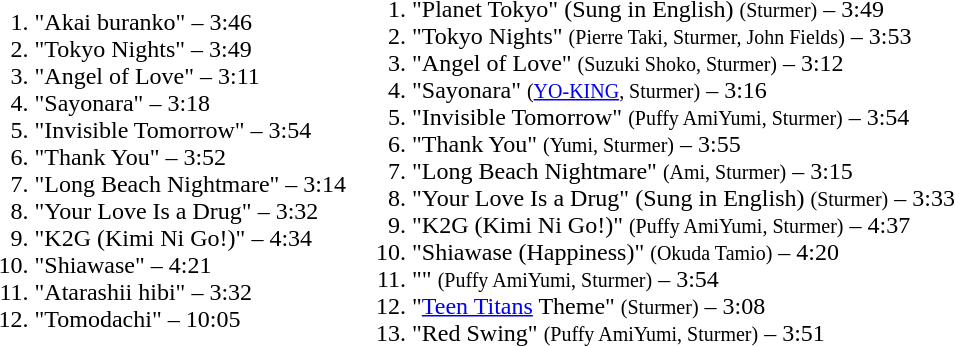<table>
<tr>
<td><br><ol><li>"Akai buranko" – 3:46</li><li>"Tokyo Nights" – 3:49</li><li>"Angel of Love" – 3:11</li><li>"Sayonara" – 3:18</li><li>"Invisible Tomorrow" – 3:54</li><li>"Thank You" – 3:52</li><li>"Long Beach Nightmare" – 3:14</li><li>"Your Love Is a Drug" – 3:32</li><li>"K2G (Kimi Ni Go!)" – 4:34</li><li>"Shiawase" – 4:21</li><li>"Atarashii hibi" – 3:32</li><li>"Tomodachi" – 10:05</li></ol></td>
<td valign="top"><br><ol><li>"Planet Tokyo" (Sung in English) <small>(Sturmer)</small> – 3:49</li><li>"Tokyo Nights" <small>(Pierre Taki, Sturmer, John Fields)</small>  – 3:53</li><li>"Angel of Love" <small>(Suzuki Shoko, Sturmer)</small>  – 3:12</li><li>"Sayonara" <small>(<a href='#'>YO-KING</a>, Sturmer)</small>  – 3:16</li><li>"Invisible Tomorrow" <small>(Puffy AmiYumi, Sturmer)</small>  – 3:54</li><li>"Thank You" <small>(Yumi, Sturmer)</small>  – 3:55</li><li>"Long Beach Nightmare" <small>(Ami, Sturmer)</small>  – 3:15</li><li>"Your Love Is a Drug" (Sung in English) <small>(Sturmer)</small>  – 3:33</li><li>"K2G (Kimi Ni Go!)" <small>(Puffy AmiYumi, Sturmer)</small>  – 4:37</li><li>"Shiawase (Happiness)" <small>(Okuda Tamio)</small>  – 4:20</li><li>"" <small>(Puffy AmiYumi, Sturmer)</small>  – 3:54</li><li>"<a href='#'>Teen Titans</a> Theme" <small>(Sturmer)</small>  – 3:08</li><li>"Red Swing" <small>(Puffy AmiYumi, Sturmer)</small>   – 3:51</li></ol></td>
</tr>
</table>
